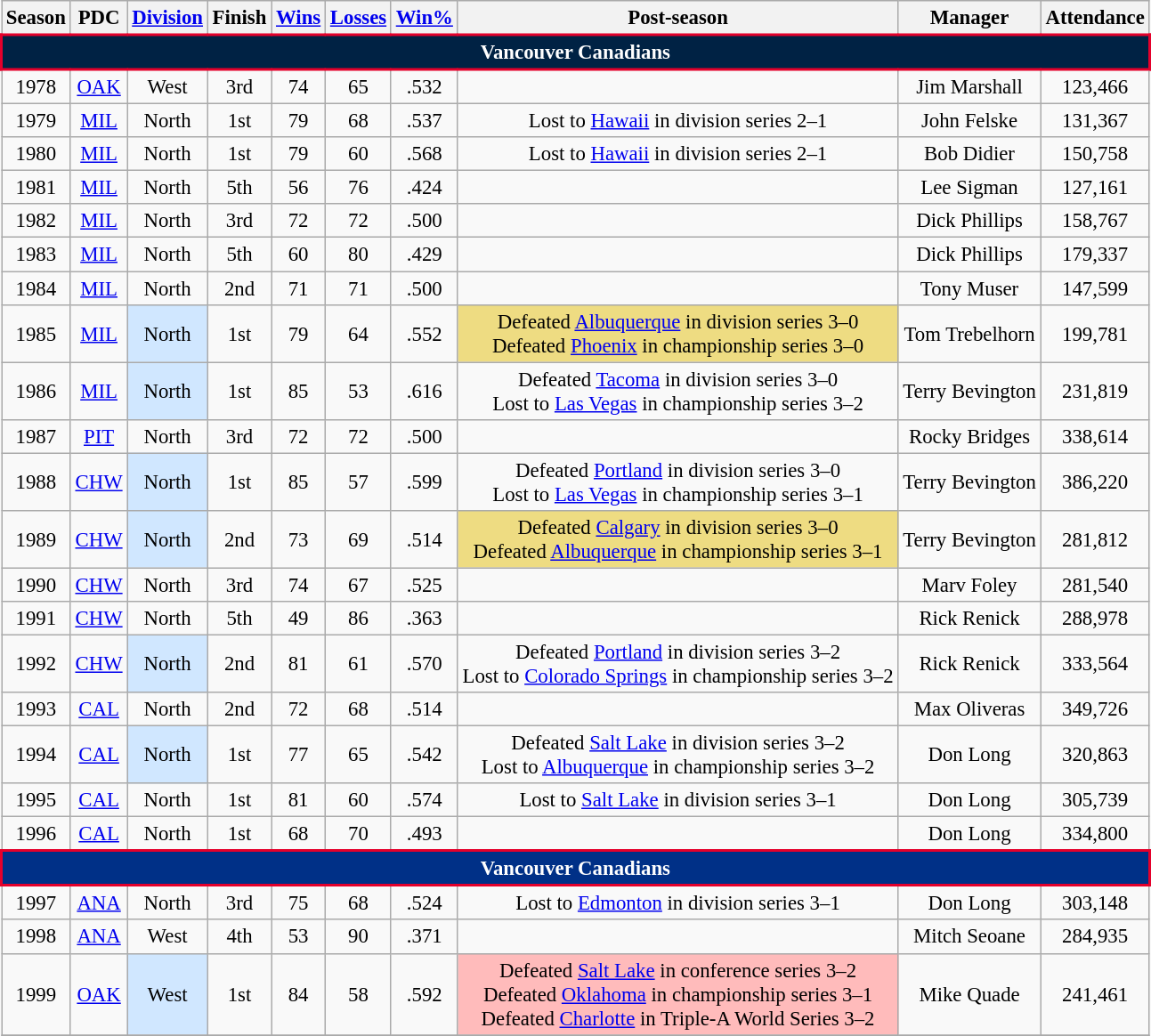<table class="wikitable" style="text-align:center; font-size:95%">
<tr>
<th scope="col">Season</th>
<th scope="col">PDC</th>
<th scope="col"><a href='#'>Division</a></th>
<th scope="col">Finish</th>
<th scope="col"><a href='#'>Wins</a></th>
<th scope="col"><a href='#'>Losses</a></th>
<th scope="col"><a href='#'>Win%</a></th>
<th scope="col">Post-season</th>
<th scope="col">Manager</th>
<th scope="col">Attendance</th>
</tr>
<tr>
<td align="center" colspan="11" style="background: #002244; color: white; border:2px solid #E4002B"><strong>Vancouver Canadians</strong></td>
</tr>
<tr>
<td>1978</td>
<td><a href='#'>OAK</a></td>
<td>West</td>
<td>3rd</td>
<td>74</td>
<td>65</td>
<td>.532</td>
<td></td>
<td>Jim Marshall</td>
<td>123,466</td>
</tr>
<tr>
<td>1979</td>
<td><a href='#'>MIL</a></td>
<td>North</td>
<td>1st</td>
<td>79</td>
<td>68</td>
<td>.537</td>
<td>Lost to <a href='#'>Hawaii</a> in division series 2–1</td>
<td>John Felske</td>
<td>131,367</td>
</tr>
<tr>
<td>1980</td>
<td><a href='#'>MIL</a></td>
<td>North</td>
<td>1st</td>
<td>79</td>
<td>60</td>
<td>.568</td>
<td>Lost to <a href='#'>Hawaii</a> in division series 2–1</td>
<td>Bob Didier</td>
<td>150,758</td>
</tr>
<tr>
<td>1981</td>
<td><a href='#'>MIL</a></td>
<td>North</td>
<td>5th</td>
<td>56</td>
<td>76</td>
<td>.424</td>
<td></td>
<td>Lee Sigman</td>
<td>127,161</td>
</tr>
<tr>
<td>1982</td>
<td><a href='#'>MIL</a></td>
<td>North</td>
<td>3rd</td>
<td>72</td>
<td>72</td>
<td>.500</td>
<td></td>
<td>Dick Phillips</td>
<td>158,767</td>
</tr>
<tr>
<td>1983</td>
<td><a href='#'>MIL</a></td>
<td>North</td>
<td>5th</td>
<td>60</td>
<td>80</td>
<td>.429</td>
<td></td>
<td>Dick Phillips</td>
<td>179,337</td>
</tr>
<tr>
<td>1984</td>
<td><a href='#'>MIL</a></td>
<td>North</td>
<td>2nd</td>
<td>71</td>
<td>71</td>
<td>.500</td>
<td></td>
<td>Tony Muser</td>
<td>147,599</td>
</tr>
<tr>
<td>1985</td>
<td><a href='#'>MIL</a></td>
<td bgcolor="#D0E7FF">North</td>
<td>1st</td>
<td>79</td>
<td>64</td>
<td>.552</td>
<td bgcolor="#EEDC82">Defeated <a href='#'>Albuquerque</a> in division series 3–0<br>Defeated <a href='#'>Phoenix</a> in championship series 3–0</td>
<td>Tom Trebelhorn</td>
<td>199,781</td>
</tr>
<tr>
<td>1986</td>
<td><a href='#'>MIL</a></td>
<td bgcolor="#D0E7FF">North</td>
<td>1st</td>
<td>85</td>
<td>53</td>
<td>.616</td>
<td>Defeated <a href='#'>Tacoma</a> in division series 3–0<br>Lost to <a href='#'>Las Vegas</a> in championship series 3–2</td>
<td>Terry Bevington</td>
<td>231,819</td>
</tr>
<tr>
<td>1987</td>
<td><a href='#'>PIT</a></td>
<td>North</td>
<td>3rd</td>
<td>72</td>
<td>72</td>
<td>.500</td>
<td></td>
<td>Rocky Bridges</td>
<td>338,614</td>
</tr>
<tr>
<td>1988</td>
<td><a href='#'>CHW</a></td>
<td bgcolor="#D0E7FF">North</td>
<td>1st</td>
<td>85</td>
<td>57</td>
<td>.599</td>
<td>Defeated <a href='#'>Portland</a> in division series 3–0<br>Lost to <a href='#'>Las Vegas</a> in championship series 3–1</td>
<td>Terry Bevington</td>
<td>386,220</td>
</tr>
<tr>
<td>1989</td>
<td><a href='#'>CHW</a></td>
<td bgcolor="#D0E7FF">North</td>
<td>2nd</td>
<td>73</td>
<td>69</td>
<td>.514</td>
<td bgcolor="#EEDC82">Defeated <a href='#'>Calgary</a> in division series 3–0<br>Defeated <a href='#'>Albuquerque</a> in championship series 3–1</td>
<td>Terry Bevington</td>
<td>281,812</td>
</tr>
<tr>
<td>1990</td>
<td><a href='#'>CHW</a></td>
<td>North</td>
<td>3rd</td>
<td>74</td>
<td>67</td>
<td>.525</td>
<td></td>
<td>Marv Foley</td>
<td>281,540</td>
</tr>
<tr>
<td>1991</td>
<td><a href='#'>CHW</a></td>
<td>North</td>
<td>5th</td>
<td>49</td>
<td>86</td>
<td>.363</td>
<td></td>
<td>Rick Renick</td>
<td>288,978</td>
</tr>
<tr>
<td>1992</td>
<td><a href='#'>CHW</a></td>
<td bgcolor="#D0E7FF">North</td>
<td>2nd</td>
<td>81</td>
<td>61</td>
<td>.570</td>
<td>Defeated <a href='#'>Portland</a> in division series 3–2<br>Lost to <a href='#'>Colorado Springs</a> in championship series 3–2</td>
<td>Rick Renick</td>
<td>333,564</td>
</tr>
<tr>
<td>1993</td>
<td><a href='#'>CAL</a></td>
<td>North</td>
<td>2nd</td>
<td>72</td>
<td>68</td>
<td>.514</td>
<td></td>
<td>Max Oliveras</td>
<td>349,726</td>
</tr>
<tr>
<td>1994</td>
<td><a href='#'>CAL</a></td>
<td bgcolor="#D0E7FF">North</td>
<td>1st</td>
<td>77</td>
<td>65</td>
<td>.542</td>
<td>Defeated <a href='#'>Salt Lake</a> in division series 3–2<br>Lost to <a href='#'>Albuquerque</a> in championship series 3–2</td>
<td>Don Long</td>
<td>320,863</td>
</tr>
<tr>
<td>1995</td>
<td><a href='#'>CAL</a></td>
<td>North</td>
<td>1st</td>
<td>81</td>
<td>60</td>
<td>.574</td>
<td>Lost to <a href='#'>Salt Lake</a> in division series 3–1</td>
<td>Don Long</td>
<td>305,739</td>
</tr>
<tr>
<td>1996</td>
<td><a href='#'>CAL</a></td>
<td>North</td>
<td>1st</td>
<td>68</td>
<td>70</td>
<td>.493</td>
<td></td>
<td>Don Long</td>
<td>334,800</td>
</tr>
<tr>
<td align="center" colspan="11" style="background: #003087; color: white; border:2px solid #E4002B"><strong>Vancouver Canadians</strong></td>
</tr>
<tr>
<td>1997</td>
<td><a href='#'>ANA</a></td>
<td>North</td>
<td>3rd</td>
<td>75</td>
<td>68</td>
<td>.524</td>
<td>Lost to <a href='#'>Edmonton</a> in division series 3–1</td>
<td>Don Long</td>
<td>303,148</td>
</tr>
<tr>
<td>1998</td>
<td><a href='#'>ANA</a></td>
<td>West</td>
<td>4th</td>
<td>53</td>
<td>90</td>
<td>.371</td>
<td></td>
<td>Mitch Seoane</td>
<td>284,935</td>
</tr>
<tr>
<td>1999</td>
<td><a href='#'>OAK</a></td>
<td bgcolor="#D0E7FF">West</td>
<td>1st</td>
<td>84</td>
<td>58</td>
<td>.592</td>
<td bgcolor="#FFBBBB">Defeated <a href='#'>Salt Lake</a> in conference series 3–2<br>Defeated <a href='#'>Oklahoma</a> in championship series 3–1<br>Defeated <a href='#'>Charlotte</a> in Triple-A World Series 3–2</td>
<td>Mike Quade</td>
<td>241,461</td>
</tr>
<tr>
</tr>
</table>
